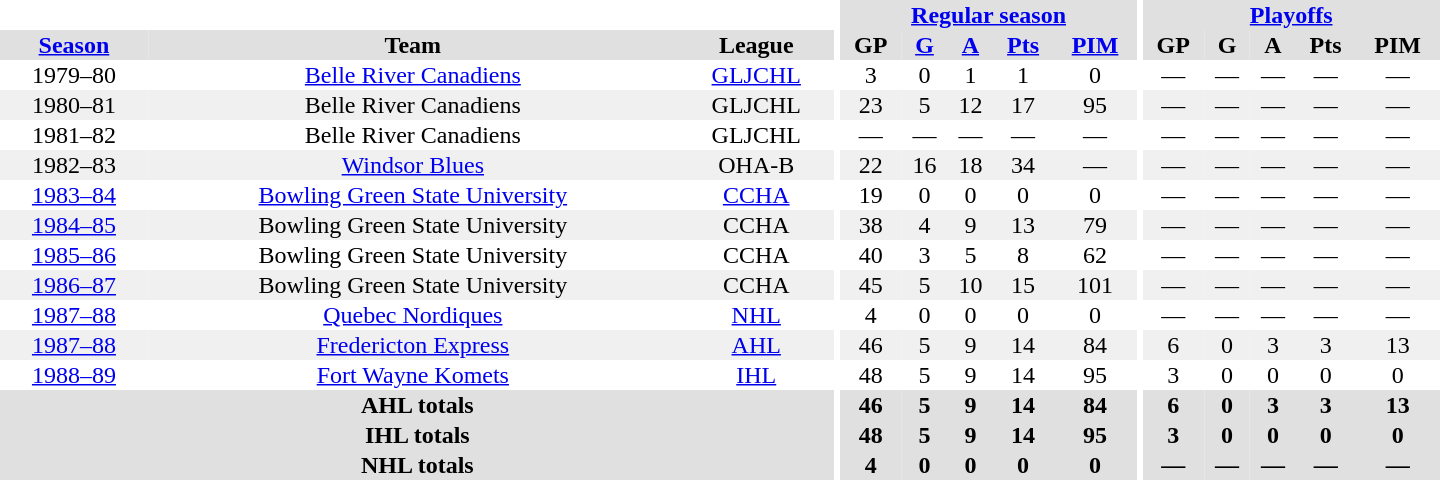<table border="0" cellpadding="1" cellspacing="0" style="text-align:center; width:60em">
<tr bgcolor="#e0e0e0">
<th colspan="3" bgcolor="#ffffff"></th>
<th rowspan="100" bgcolor="#ffffff"></th>
<th colspan="5"><a href='#'>Regular season</a></th>
<th rowspan="100" bgcolor="#ffffff"></th>
<th colspan="5"><a href='#'>Playoffs</a></th>
</tr>
<tr bgcolor="#e0e0e0">
<th><a href='#'>Season</a></th>
<th>Team</th>
<th>League</th>
<th>GP</th>
<th><a href='#'>G</a></th>
<th><a href='#'>A</a></th>
<th><a href='#'>Pts</a></th>
<th><a href='#'>PIM</a></th>
<th>GP</th>
<th>G</th>
<th>A</th>
<th>Pts</th>
<th>PIM</th>
</tr>
<tr>
<td>1979–80</td>
<td><a href='#'>Belle River Canadiens</a></td>
<td><a href='#'>GLJCHL</a></td>
<td>3</td>
<td>0</td>
<td>1</td>
<td>1</td>
<td>0</td>
<td>—</td>
<td>—</td>
<td>—</td>
<td>—</td>
<td>—</td>
</tr>
<tr bgcolor="#f0f0f0">
<td>1980–81</td>
<td>Belle River Canadiens</td>
<td>GLJCHL</td>
<td>23</td>
<td>5</td>
<td>12</td>
<td>17</td>
<td>95</td>
<td>—</td>
<td>—</td>
<td>—</td>
<td>—</td>
<td>—</td>
</tr>
<tr>
<td>1981–82</td>
<td>Belle River Canadiens</td>
<td>GLJCHL</td>
<td>—</td>
<td>—</td>
<td>—</td>
<td>—</td>
<td>—</td>
<td>—</td>
<td>—</td>
<td>—</td>
<td>—</td>
<td>—</td>
</tr>
<tr bgcolor="#f0f0f0">
<td>1982–83</td>
<td><a href='#'>Windsor Blues</a></td>
<td>OHA-B</td>
<td>22</td>
<td>16</td>
<td>18</td>
<td>34</td>
<td>—</td>
<td>—</td>
<td>—</td>
<td>—</td>
<td>—</td>
<td>—</td>
</tr>
<tr>
<td><a href='#'>1983–84</a></td>
<td><a href='#'>Bowling Green State University</a></td>
<td><a href='#'>CCHA</a></td>
<td>19</td>
<td>0</td>
<td>0</td>
<td>0</td>
<td>0</td>
<td>—</td>
<td>—</td>
<td>—</td>
<td>—</td>
<td>—</td>
</tr>
<tr bgcolor="#f0f0f0">
<td><a href='#'>1984–85</a></td>
<td>Bowling Green State University</td>
<td>CCHA</td>
<td>38</td>
<td>4</td>
<td>9</td>
<td>13</td>
<td>79</td>
<td>—</td>
<td>—</td>
<td>—</td>
<td>—</td>
<td>—</td>
</tr>
<tr>
<td><a href='#'>1985–86</a></td>
<td>Bowling Green State University</td>
<td>CCHA</td>
<td>40</td>
<td>3</td>
<td>5</td>
<td>8</td>
<td>62</td>
<td>—</td>
<td>—</td>
<td>—</td>
<td>—</td>
<td>—</td>
</tr>
<tr bgcolor="#f0f0f0">
<td><a href='#'>1986–87</a></td>
<td>Bowling Green State University</td>
<td>CCHA</td>
<td>45</td>
<td>5</td>
<td>10</td>
<td>15</td>
<td>101</td>
<td>—</td>
<td>—</td>
<td>—</td>
<td>—</td>
<td>—</td>
</tr>
<tr>
<td><a href='#'>1987–88</a></td>
<td><a href='#'>Quebec Nordiques</a></td>
<td><a href='#'>NHL</a></td>
<td>4</td>
<td>0</td>
<td>0</td>
<td>0</td>
<td>0</td>
<td>—</td>
<td>—</td>
<td>—</td>
<td>—</td>
<td>—</td>
</tr>
<tr bgcolor="#f0f0f0">
<td><a href='#'>1987–88</a></td>
<td><a href='#'>Fredericton Express</a></td>
<td><a href='#'>AHL</a></td>
<td>46</td>
<td>5</td>
<td>9</td>
<td>14</td>
<td>84</td>
<td>6</td>
<td>0</td>
<td>3</td>
<td>3</td>
<td>13</td>
</tr>
<tr>
<td><a href='#'>1988–89</a></td>
<td><a href='#'>Fort Wayne Komets</a></td>
<td><a href='#'>IHL</a></td>
<td>48</td>
<td>5</td>
<td>9</td>
<td>14</td>
<td>95</td>
<td>3</td>
<td>0</td>
<td>0</td>
<td>0</td>
<td>0</td>
</tr>
<tr bgcolor="#e0e0e0">
<th colspan="3">AHL totals</th>
<th>46</th>
<th>5</th>
<th>9</th>
<th>14</th>
<th>84</th>
<th>6</th>
<th>0</th>
<th>3</th>
<th>3</th>
<th>13</th>
</tr>
<tr bgcolor="#e0e0e0">
<th colspan="3">IHL totals</th>
<th>48</th>
<th>5</th>
<th>9</th>
<th>14</th>
<th>95</th>
<th>3</th>
<th>0</th>
<th>0</th>
<th>0</th>
<th>0</th>
</tr>
<tr bgcolor="#e0e0e0">
<th colspan="3">NHL totals</th>
<th>4</th>
<th>0</th>
<th>0</th>
<th>0</th>
<th>0</th>
<th>—</th>
<th>—</th>
<th>—</th>
<th>—</th>
<th>—</th>
</tr>
</table>
